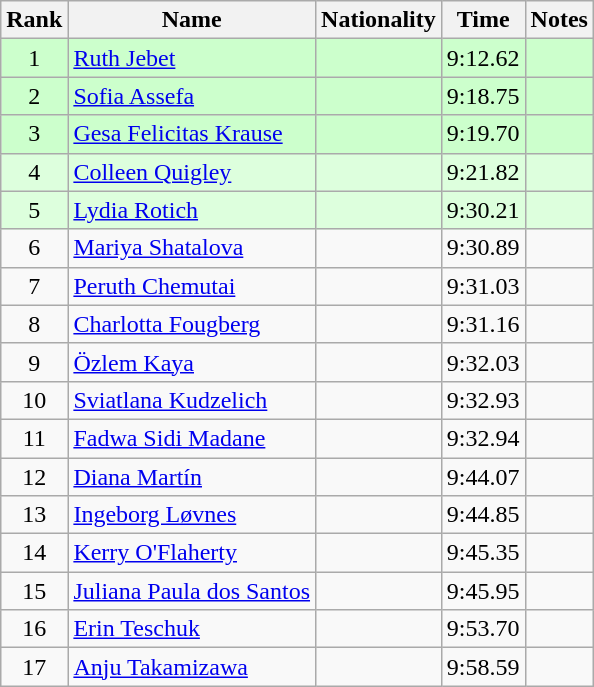<table class="wikitable sortable" style="text-align:center">
<tr>
<th>Rank</th>
<th>Name</th>
<th>Nationality</th>
<th>Time</th>
<th>Notes</th>
</tr>
<tr style="background:#cfc;">
<td>1</td>
<td align=left><a href='#'>Ruth Jebet</a></td>
<td align=left></td>
<td>9:12.62</td>
<td></td>
</tr>
<tr style="background:#cfc;">
<td>2</td>
<td align=left><a href='#'>Sofia Assefa</a></td>
<td align=left></td>
<td>9:18.75</td>
<td></td>
</tr>
<tr style="background:#cfc;">
<td>3</td>
<td align=left><a href='#'>Gesa Felicitas Krause</a></td>
<td align=left></td>
<td>9:19.70</td>
<td></td>
</tr>
<tr style="background:#dfd;">
<td>4</td>
<td align=left><a href='#'>Colleen Quigley</a></td>
<td align=left></td>
<td>9:21.82</td>
<td></td>
</tr>
<tr style="background:#dfd;">
<td>5</td>
<td align=left><a href='#'>Lydia Rotich</a></td>
<td align=left></td>
<td>9:30.21</td>
<td></td>
</tr>
<tr>
<td>6</td>
<td align=left><a href='#'>Mariya Shatalova</a></td>
<td align=left></td>
<td>9:30.89</td>
<td></td>
</tr>
<tr>
<td>7</td>
<td align=left><a href='#'>Peruth Chemutai</a></td>
<td align=left></td>
<td>9:31.03</td>
<td></td>
</tr>
<tr>
<td>8</td>
<td align=left><a href='#'>Charlotta Fougberg</a></td>
<td align=left></td>
<td>9:31.16</td>
<td></td>
</tr>
<tr>
<td>9</td>
<td align=left><a href='#'>Özlem Kaya</a></td>
<td align=left></td>
<td>9:32.03</td>
<td></td>
</tr>
<tr>
<td>10</td>
<td align=left><a href='#'>Sviatlana Kudzelich</a></td>
<td align=left></td>
<td>9:32.93</td>
<td></td>
</tr>
<tr>
<td>11</td>
<td align=left><a href='#'>Fadwa Sidi Madane</a></td>
<td align=left></td>
<td>9:32.94</td>
<td></td>
</tr>
<tr>
<td>12</td>
<td align=left><a href='#'>Diana Martín</a></td>
<td align=left></td>
<td>9:44.07</td>
<td></td>
</tr>
<tr>
<td>13</td>
<td align=left><a href='#'>Ingeborg Løvnes</a></td>
<td align=left></td>
<td>9:44.85</td>
<td></td>
</tr>
<tr>
<td>14</td>
<td align=left><a href='#'>Kerry O'Flaherty</a></td>
<td align=left></td>
<td>9:45.35</td>
<td></td>
</tr>
<tr>
<td>15</td>
<td align=left><a href='#'>Juliana Paula dos Santos</a></td>
<td align=left></td>
<td>9:45.95</td>
<td></td>
</tr>
<tr>
<td>16</td>
<td align=left><a href='#'>Erin Teschuk</a></td>
<td align=left></td>
<td>9:53.70</td>
<td></td>
</tr>
<tr>
<td>17</td>
<td align=left><a href='#'>Anju Takamizawa</a></td>
<td align=left></td>
<td>9:58.59</td>
<td></td>
</tr>
</table>
